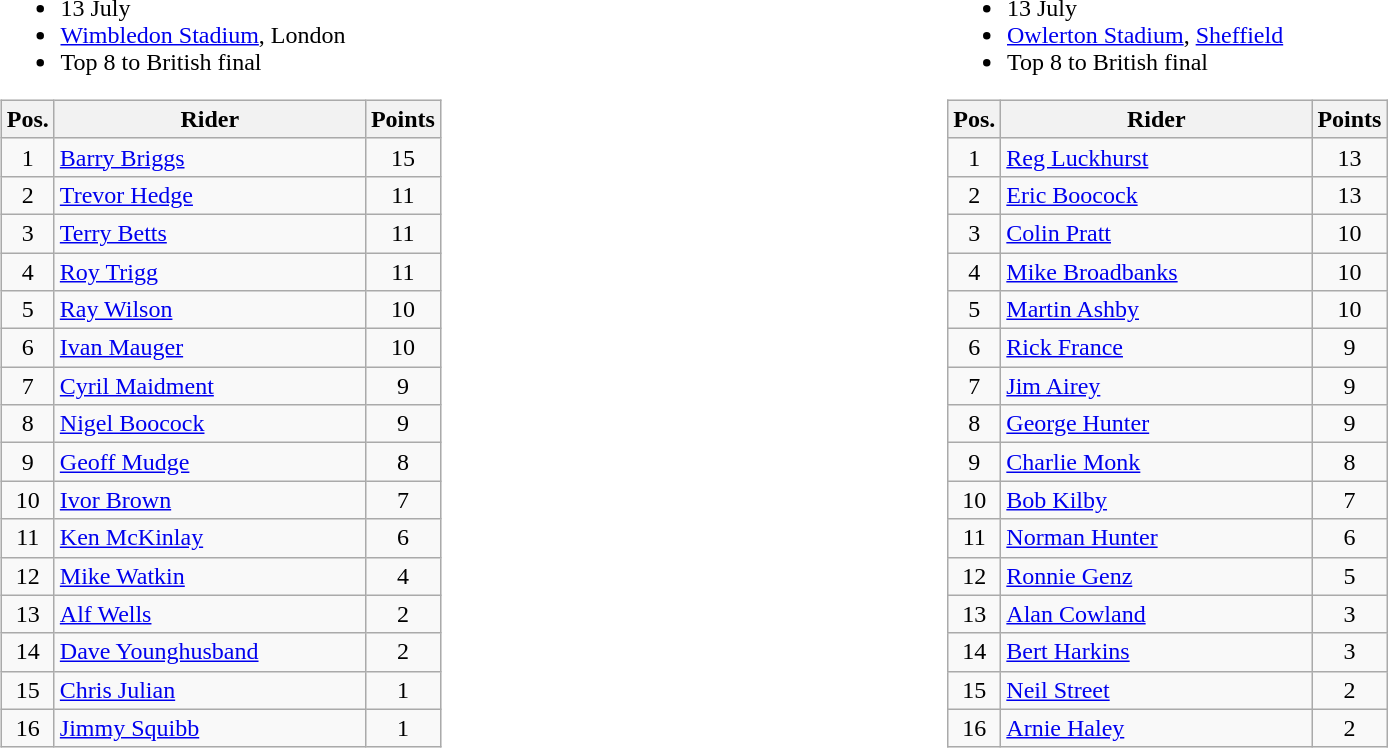<table width=100%>
<tr>
<td width=50% valign=top><br><ul><li>13 July</li><li> <a href='#'>Wimbledon Stadium</a>, London</li><li>Top 8 to British final</li></ul><table class="wikitable" style="text-align:center;">
<tr>
<th width=25px>Pos.</th>
<th width=200px>Rider</th>
<th width=40px>Points</th>
</tr>
<tr>
<td>1</td>
<td align=left> <a href='#'>Barry Briggs</a></td>
<td>15</td>
</tr>
<tr>
<td>2</td>
<td align=left> <a href='#'>Trevor Hedge</a></td>
<td>11</td>
</tr>
<tr>
<td>3</td>
<td align=left> <a href='#'>Terry Betts</a></td>
<td>11</td>
</tr>
<tr>
<td>4</td>
<td align=left> <a href='#'>Roy Trigg</a></td>
<td>11</td>
</tr>
<tr>
<td>5</td>
<td align=left> <a href='#'>Ray Wilson</a></td>
<td>10</td>
</tr>
<tr>
<td>6</td>
<td align=left> <a href='#'>Ivan Mauger</a></td>
<td>10</td>
</tr>
<tr>
<td>7</td>
<td align=left> <a href='#'>Cyril Maidment</a></td>
<td>9</td>
</tr>
<tr>
<td>8</td>
<td align=left> <a href='#'>Nigel Boocock</a></td>
<td>9</td>
</tr>
<tr>
<td>9</td>
<td align=left> <a href='#'>Geoff Mudge</a></td>
<td>8</td>
</tr>
<tr>
<td>10</td>
<td align=left> <a href='#'>Ivor Brown</a></td>
<td>7</td>
</tr>
<tr>
<td>11</td>
<td align=left> <a href='#'>Ken McKinlay</a></td>
<td>6</td>
</tr>
<tr>
<td>12</td>
<td align=left> <a href='#'>Mike Watkin</a></td>
<td>4</td>
</tr>
<tr>
<td>13</td>
<td align=left> <a href='#'>Alf Wells</a></td>
<td>2</td>
</tr>
<tr>
<td>14</td>
<td align=left> <a href='#'>Dave Younghusband</a></td>
<td>2</td>
</tr>
<tr>
<td>15</td>
<td align=left> <a href='#'>Chris Julian</a></td>
<td>1</td>
</tr>
<tr>
<td>16</td>
<td align=left> <a href='#'>Jimmy Squibb</a></td>
<td>1</td>
</tr>
</table>
</td>
<td width=50% valign=top><br><ul><li>13 July</li><li> <a href='#'>Owlerton Stadium</a>, <a href='#'>Sheffield</a></li><li>Top 8 to British final</li></ul><table class="wikitable" style="text-align:center;">
<tr>
<th width=25px>Pos.</th>
<th width=200px>Rider</th>
<th width=40px>Points</th>
</tr>
<tr>
<td>1</td>
<td align=left> <a href='#'>Reg Luckhurst</a></td>
<td>13</td>
</tr>
<tr>
<td>2</td>
<td align=left> <a href='#'>Eric Boocock</a></td>
<td>13</td>
</tr>
<tr>
<td>3</td>
<td align=left> <a href='#'>Colin Pratt</a></td>
<td>10</td>
</tr>
<tr>
<td>4</td>
<td align=left> <a href='#'>Mike Broadbanks</a></td>
<td>10</td>
</tr>
<tr>
<td>5</td>
<td align=left> <a href='#'>Martin Ashby</a></td>
<td>10</td>
</tr>
<tr>
<td>6</td>
<td align=left> <a href='#'>Rick France</a></td>
<td>9</td>
</tr>
<tr>
<td>7</td>
<td align=left> <a href='#'>Jim Airey</a></td>
<td>9</td>
</tr>
<tr>
<td>8</td>
<td align=left> <a href='#'>George Hunter</a></td>
<td>9</td>
</tr>
<tr>
<td>9</td>
<td align=left> <a href='#'>Charlie Monk</a></td>
<td>8</td>
</tr>
<tr>
<td>10</td>
<td align=left> <a href='#'>Bob Kilby</a></td>
<td>7</td>
</tr>
<tr>
<td>11</td>
<td align=left> <a href='#'>Norman Hunter</a></td>
<td>6</td>
</tr>
<tr>
<td>12</td>
<td align=left> <a href='#'>Ronnie Genz</a></td>
<td>5</td>
</tr>
<tr>
<td>13</td>
<td align=left> <a href='#'>Alan Cowland</a></td>
<td>3</td>
</tr>
<tr>
<td>14</td>
<td align=left> <a href='#'>Bert Harkins</a></td>
<td>3</td>
</tr>
<tr>
<td>15</td>
<td align=left> <a href='#'>Neil Street</a></td>
<td>2</td>
</tr>
<tr>
<td>16</td>
<td align=left> <a href='#'>Arnie Haley</a></td>
<td>2</td>
</tr>
</table>
</td>
</tr>
</table>
